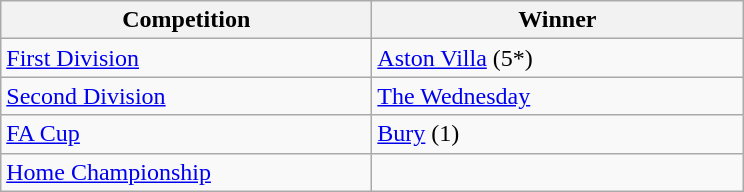<table class="wikitable">
<tr>
<th style="width:15em">Competition</th>
<th style="width:15em">Winner</th>
</tr>
<tr>
<td><a href='#'>First Division</a></td>
<td><a href='#'>Aston Villa</a> (5*)</td>
</tr>
<tr>
<td><a href='#'>Second Division</a></td>
<td><a href='#'>The Wednesday</a></td>
</tr>
<tr>
<td><a href='#'>FA Cup</a></td>
<td><a href='#'>Bury</a> (1)</td>
</tr>
<tr>
<td><a href='#'>Home Championship</a></td>
<td></td>
</tr>
</table>
